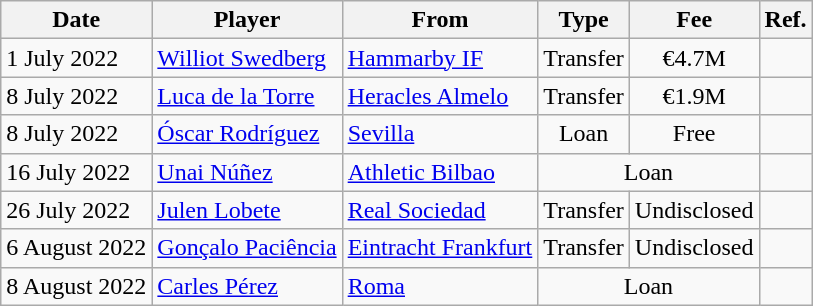<table class="wikitable">
<tr>
<th>Date</th>
<th>Player</th>
<th>From</th>
<th>Type</th>
<th>Fee</th>
<th>Ref.</th>
</tr>
<tr>
<td>1 July 2022</td>
<td> <a href='#'>Williot Swedberg</a></td>
<td> <a href='#'>Hammarby IF</a></td>
<td align=center>Transfer</td>
<td align=center>€4.7M</td>
<td align=center></td>
</tr>
<tr>
<td>8 July 2022</td>
<td> <a href='#'>Luca de la Torre</a></td>
<td> <a href='#'>Heracles Almelo</a></td>
<td align=center>Transfer</td>
<td align=center>€1.9M</td>
<td align=center></td>
</tr>
<tr>
<td>8 July 2022</td>
<td> <a href='#'>Óscar Rodríguez</a></td>
<td><a href='#'>Sevilla</a></td>
<td align=center>Loan</td>
<td align=center>Free</td>
<td align=center></td>
</tr>
<tr>
<td>16 July 2022</td>
<td> <a href='#'>Unai Núñez</a></td>
<td><a href='#'>Athletic Bilbao</a></td>
<td colspan="2" align=center>Loan</td>
<td align=center></td>
</tr>
<tr>
<td>26 July 2022</td>
<td> <a href='#'>Julen Lobete</a></td>
<td><a href='#'>Real Sociedad</a></td>
<td align=center>Transfer</td>
<td align=center>Undisclosed</td>
<td align=center></td>
</tr>
<tr>
<td>6 August 2022</td>
<td> <a href='#'>Gonçalo Paciência</a></td>
<td> <a href='#'>Eintracht Frankfurt</a></td>
<td align=center>Transfer</td>
<td align=center>Undisclosed</td>
<td align=center></td>
</tr>
<tr>
<td>8 August 2022</td>
<td> <a href='#'>Carles Pérez</a></td>
<td> <a href='#'>Roma</a></td>
<td colspan="2" align=center>Loan</td>
<td align=center></td>
</tr>
</table>
